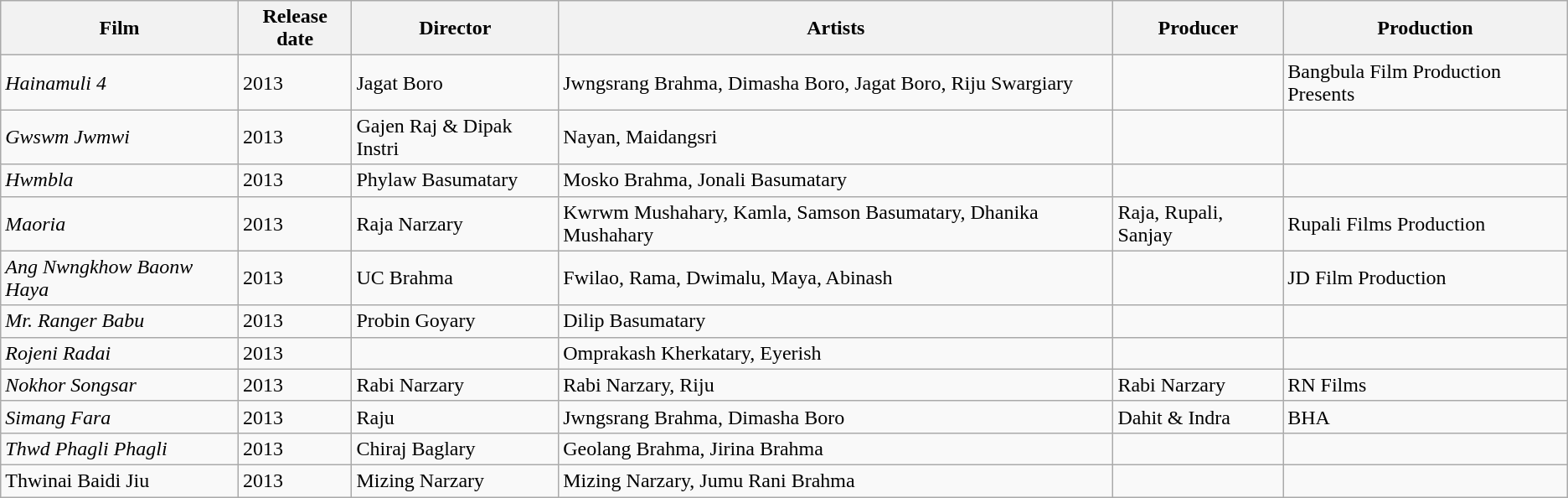<table class="wikitable sortable">
<tr>
<th>Film</th>
<th>Release date</th>
<th>Director</th>
<th>Artists</th>
<th>Producer</th>
<th>Production</th>
</tr>
<tr>
<td><em>Hainamuli 4</em></td>
<td>2013</td>
<td>Jagat Boro</td>
<td>Jwngsrang Brahma, Dimasha Boro, Jagat Boro, Riju Swargiary</td>
<td></td>
<td>Bangbula Film Production Presents</td>
</tr>
<tr>
<td><em>Gwswm Jwmwi</em></td>
<td>2013</td>
<td>Gajen Raj & Dipak Instri</td>
<td>Nayan, Maidangsri</td>
<td></td>
<td></td>
</tr>
<tr>
<td><em>Hwmbla</em></td>
<td>2013</td>
<td>Phylaw Basumatary</td>
<td>Mosko Brahma, Jonali Basumatary</td>
<td></td>
<td></td>
</tr>
<tr>
<td><em>Maoria</em></td>
<td>2013</td>
<td>Raja Narzary</td>
<td>Kwrwm Mushahary, Kamla, Samson Basumatary,  Dhanika Mushahary</td>
<td>Raja, Rupali, Sanjay</td>
<td>Rupali Films Production</td>
</tr>
<tr>
<td><em>Ang Nwngkhow Baonw Haya</em></td>
<td>2013</td>
<td>UC Brahma</td>
<td>Fwilao, Rama, Dwimalu, Maya, Abinash</td>
<td></td>
<td>JD Film Production</td>
</tr>
<tr>
<td><em>Mr. Ranger Babu</em></td>
<td>2013</td>
<td>Probin Goyary</td>
<td>Dilip Basumatary</td>
<td></td>
<td></td>
</tr>
<tr>
<td><em>Rojeni Radai</em></td>
<td>2013</td>
<td></td>
<td>Omprakash Kherkatary, Eyerish</td>
<td></td>
<td></td>
</tr>
<tr>
<td><em>Nokhor Songsar</em></td>
<td>2013</td>
<td>Rabi Narzary</td>
<td>Rabi Narzary, Riju</td>
<td>Rabi Narzary</td>
<td>RN Films</td>
</tr>
<tr>
<td><em>Simang Fara</em></td>
<td>2013</td>
<td>Raju</td>
<td>Jwngsrang Brahma, Dimasha Boro</td>
<td>Dahit & Indra</td>
<td>BHA</td>
</tr>
<tr>
<td><em>Thwd Phagli Phagli</em></td>
<td>2013</td>
<td>Chiraj Baglary</td>
<td>Geolang Brahma, Jirina Brahma</td>
<td></td>
<td></td>
</tr>
<tr>
<td>Thwinai Baidi Jiu</td>
<td>2013</td>
<td>Mizing Narzary</td>
<td>Mizing Narzary, Jumu Rani Brahma</td>
<td></td>
<td></td>
</tr>
</table>
